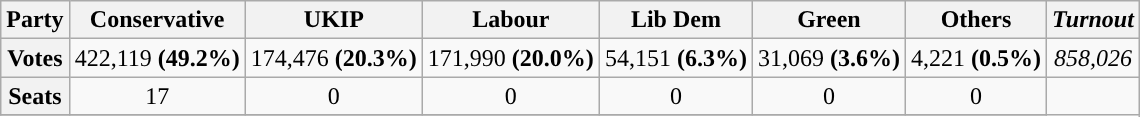<table class="wikitable" style=text-align:center>
<tr>
<th>Party</th>
<th style="background:">Conservative</th>
<th style="background:">UKIP</th>
<th style="background:">Labour</th>
<th style="background:">Lib Dem</th>
<th style="background:">Green</th>
<th>Others</th>
<th><em>Turnout</em></th>
</tr>
<tr class="nowrap"|>
<th>Votes</th>
<td>422,119 <strong>(49.2%)</strong></td>
<td>174,476 <strong>(20.3%)</strong></td>
<td>171,990 <strong>(20.0%)</strong></td>
<td>54,151 <strong>(6.3%)</strong></td>
<td>31,069 <strong>(3.6%)</strong></td>
<td>4,221 <strong>(0.5%)</strong></td>
<td><em>858,026</em></td>
</tr>
<tr>
<th>Seats</th>
<td>17<br></td>
<td>0<br></td>
<td>0<br></td>
<td>0<br></td>
<td>0<br></td>
<td>0<br></td>
</tr>
<tr>
</tr>
</table>
